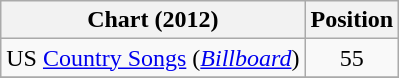<table class="wikitable sortable">
<tr>
<th scope="col">Chart (2012)</th>
<th scope="col">Position</th>
</tr>
<tr>
<td>US <a href='#'>Country Songs</a> (<em><a href='#'>Billboard</a></em>)</td>
<td align="center">55</td>
</tr>
<tr>
</tr>
</table>
